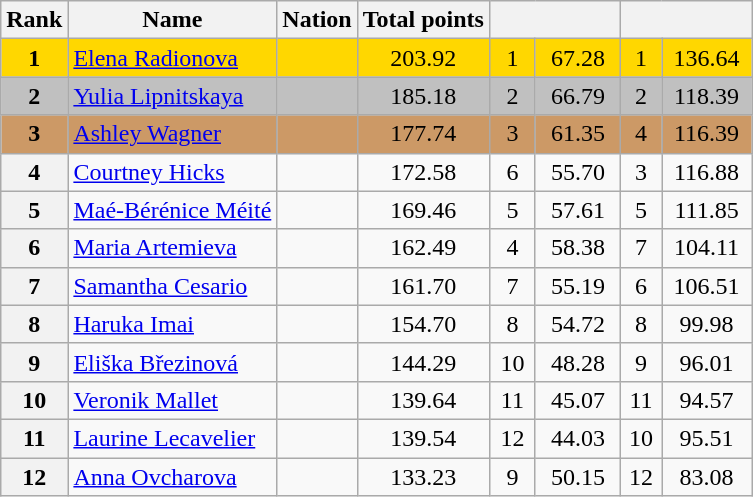<table class="wikitable sortable">
<tr>
<th>Rank</th>
<th>Name</th>
<th>Nation</th>
<th>Total points</th>
<th colspan="2" width="80px"></th>
<th colspan="2" width="80px"></th>
</tr>
<tr bgcolor="gold">
<td align="center"><strong>1</strong></td>
<td><a href='#'>Elena Radionova</a></td>
<td></td>
<td align="center">203.92</td>
<td align="center">1</td>
<td align="center">67.28</td>
<td align="center">1</td>
<td align="center">136.64</td>
</tr>
<tr bgcolor="silver">
<td align="center"><strong>2</strong></td>
<td><a href='#'>Yulia Lipnitskaya</a></td>
<td></td>
<td align="center">185.18</td>
<td align="center">2</td>
<td align="center">66.79</td>
<td align="center">2</td>
<td align="center">118.39</td>
</tr>
<tr bgcolor="cc9966">
<td align="center"><strong>3</strong></td>
<td><a href='#'>Ashley Wagner</a></td>
<td></td>
<td align="center">177.74</td>
<td align="center">3</td>
<td align="center">61.35</td>
<td align="center">4</td>
<td align="center">116.39</td>
</tr>
<tr>
<th>4</th>
<td><a href='#'>Courtney Hicks</a></td>
<td></td>
<td align="center">172.58</td>
<td align="center">6</td>
<td align="center">55.70</td>
<td align="center">3</td>
<td align="center">116.88</td>
</tr>
<tr>
<th>5</th>
<td><a href='#'>Maé-Bérénice Méité</a></td>
<td></td>
<td align="center">169.46</td>
<td align="center">5</td>
<td align="center">57.61</td>
<td align="center">5</td>
<td align="center">111.85</td>
</tr>
<tr>
<th>6</th>
<td><a href='#'>Maria Artemieva</a></td>
<td></td>
<td align="center">162.49</td>
<td align="center">4</td>
<td align="center">58.38</td>
<td align="center">7</td>
<td align="center">104.11</td>
</tr>
<tr>
<th>7</th>
<td><a href='#'>Samantha Cesario</a></td>
<td></td>
<td align="center">161.70</td>
<td align="center">7</td>
<td align="center">55.19</td>
<td align="center">6</td>
<td align="center">106.51</td>
</tr>
<tr>
<th>8</th>
<td><a href='#'>Haruka Imai</a></td>
<td></td>
<td align="center">154.70</td>
<td align="center">8</td>
<td align="center">54.72</td>
<td align="center">8</td>
<td align="center">99.98</td>
</tr>
<tr>
<th>9</th>
<td><a href='#'>Eliška Březinová</a></td>
<td></td>
<td align="center">144.29</td>
<td align="center">10</td>
<td align="center">48.28</td>
<td align="center">9</td>
<td align="center">96.01</td>
</tr>
<tr>
<th>10</th>
<td><a href='#'>Veronik Mallet</a></td>
<td></td>
<td align="center">139.64</td>
<td align="center">11</td>
<td align="center">45.07</td>
<td align="center">11</td>
<td align="center">94.57</td>
</tr>
<tr>
<th>11</th>
<td><a href='#'>Laurine Lecavelier</a></td>
<td></td>
<td align="center">139.54</td>
<td align="center">12</td>
<td align="center">44.03</td>
<td align="center">10</td>
<td align="center">95.51</td>
</tr>
<tr>
<th>12</th>
<td><a href='#'>Anna Ovcharova</a></td>
<td></td>
<td align="center">133.23</td>
<td align="center">9</td>
<td align="center">50.15</td>
<td align="center">12</td>
<td align="center">83.08</td>
</tr>
</table>
